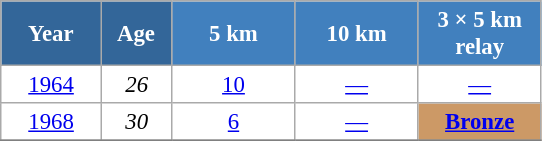<table class="wikitable" style="font-size:95%; text-align:center; border:grey solid 1px; border-collapse:collapse; background:#ffffff;">
<tr>
<th style="background-color:#369; color:white; width:60px;"> Year </th>
<th style="background-color:#369; color:white; width:40px;"> Age </th>
<th style="background-color:#4180be; color:white; width:75px;"> 5 km </th>
<th style="background-color:#4180be; color:white; width:75px;"> 10 km </th>
<th style="background-color:#4180be; color:white; width:75px;"> 3 × 5 km <br> relay </th>
</tr>
<tr>
<td><a href='#'>1964</a></td>
<td><em>26</em></td>
<td><a href='#'>10</a></td>
<td><a href='#'>—</a></td>
<td><a href='#'>—</a></td>
</tr>
<tr>
<td><a href='#'>1968</a></td>
<td><em>30</em></td>
<td><a href='#'>6</a></td>
<td><a href='#'>—</a></td>
<td bgcolor="cc9966"><a href='#'><strong>Bronze</strong></a></td>
</tr>
<tr>
</tr>
</table>
